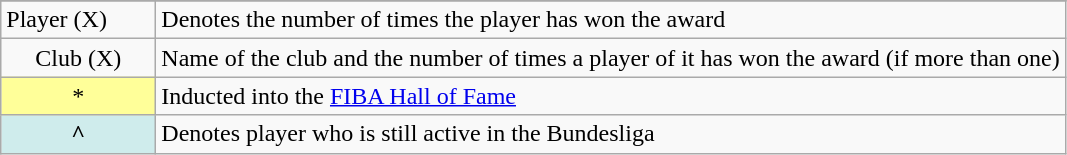<table class="wikitable">
<tr>
</tr>
<tr>
<td>Player (X)</td>
<td>Denotes the number of times the player has won the award</td>
</tr>
<tr>
<td style="text-align:center;">Club (X)</td>
<td>Name of the club and the number of times a player of it has won the award (if more than one)</td>
</tr>
<tr>
<td style="background:#ff9; border:1px solid #aaa; width:6em; text-align:center;">*</td>
<td>Inducted into the <a href='#'>FIBA Hall of Fame</a></td>
</tr>
<tr>
<th scope="row" style="background:#cfecec; text-align:center;">^</th>
<td>Denotes player who is still active in the Bundesliga</td>
</tr>
</table>
